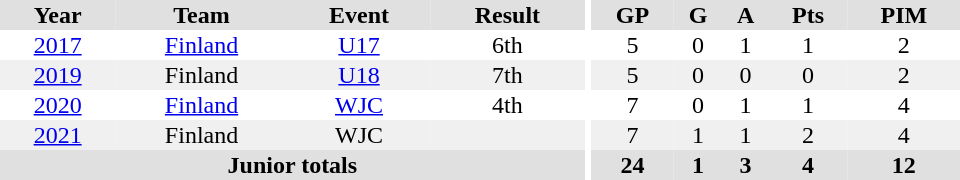<table border="0" cellpadding="1" cellspacing="0" ID="Table3" style="text-align:center; width:40em;">
<tr bgcolor="#e0e0e0">
<th>Year</th>
<th>Team</th>
<th>Event</th>
<th>Result</th>
<th rowspan="99" bgcolor="#ffffff"></th>
<th>GP</th>
<th>G</th>
<th>A</th>
<th>Pts</th>
<th>PIM</th>
</tr>
<tr>
<td><a href='#'>2017</a></td>
<td><a href='#'>Finland</a></td>
<td><a href='#'>U17</a></td>
<td>6th</td>
<td>5</td>
<td>0</td>
<td>1</td>
<td>1</td>
<td>2</td>
</tr>
<tr bgcolor="#f0f0f0">
<td><a href='#'>2019</a></td>
<td>Finland</td>
<td><a href='#'>U18</a></td>
<td>7th</td>
<td>5</td>
<td>0</td>
<td>0</td>
<td>0</td>
<td>2</td>
</tr>
<tr>
<td><a href='#'>2020</a></td>
<td><a href='#'>Finland</a></td>
<td><a href='#'>WJC</a></td>
<td>4th</td>
<td>7</td>
<td>0</td>
<td>1</td>
<td>1</td>
<td>4</td>
</tr>
<tr bgcolor="#f0f0f0">
<td><a href='#'>2021</a></td>
<td>Finland</td>
<td>WJC</td>
<td></td>
<td>7</td>
<td>1</td>
<td>1</td>
<td>2</td>
<td>4</td>
</tr>
<tr bgcolor="#e0e0e0">
<th colspan="4">Junior totals</th>
<th>24</th>
<th>1</th>
<th>3</th>
<th>4</th>
<th>12</th>
</tr>
</table>
